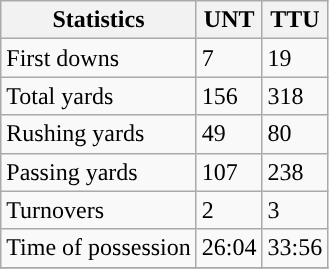<table class="wikitable">
<tr>
<th>Statistics</th>
<th>UNT</th>
<th>TTU</th>
</tr>
<tr>
<td>First downs</td>
<td>7</td>
<td>19</td>
</tr>
<tr>
<td>Total yards</td>
<td>156</td>
<td>318</td>
</tr>
<tr>
<td>Rushing yards</td>
<td>49</td>
<td>80</td>
</tr>
<tr>
<td>Passing yards</td>
<td>107</td>
<td>238</td>
</tr>
<tr>
<td>Turnovers</td>
<td>2</td>
<td>3</td>
</tr>
<tr>
<td>Time of possession</td>
<td>26:04</td>
<td>33:56</td>
</tr>
<tr>
</tr>
</table>
